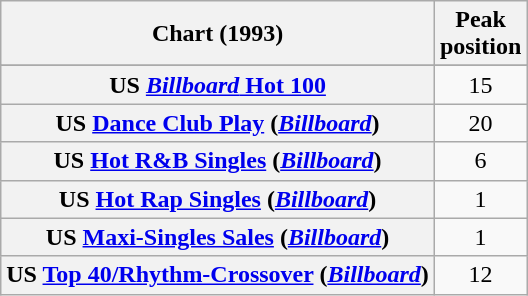<table class="wikitable sortable plainrowheaders" style="text-align:center">
<tr>
<th>Chart (1993)</th>
<th>Peak<br>position</th>
</tr>
<tr>
</tr>
<tr>
</tr>
<tr>
<th scope="row">US <a href='#'><em>Billboard</em> Hot 100</a></th>
<td>15</td>
</tr>
<tr>
<th scope="row">US <a href='#'>Dance Club Play</a> (<em><a href='#'>Billboard</a></em>)</th>
<td>20</td>
</tr>
<tr>
<th scope="row">US <a href='#'>Hot R&B Singles</a> (<em><a href='#'>Billboard</a></em>)</th>
<td>6</td>
</tr>
<tr>
<th scope="row">US <a href='#'>Hot Rap Singles</a> (<em><a href='#'>Billboard</a></em>)</th>
<td>1</td>
</tr>
<tr>
<th scope="row">US <a href='#'>Maxi-Singles Sales</a> (<em><a href='#'>Billboard</a></em>)</th>
<td>1</td>
</tr>
<tr>
<th scope="row">US <a href='#'>Top 40/Rhythm-Crossover</a> (<em><a href='#'>Billboard</a></em>)</th>
<td>12</td>
</tr>
</table>
